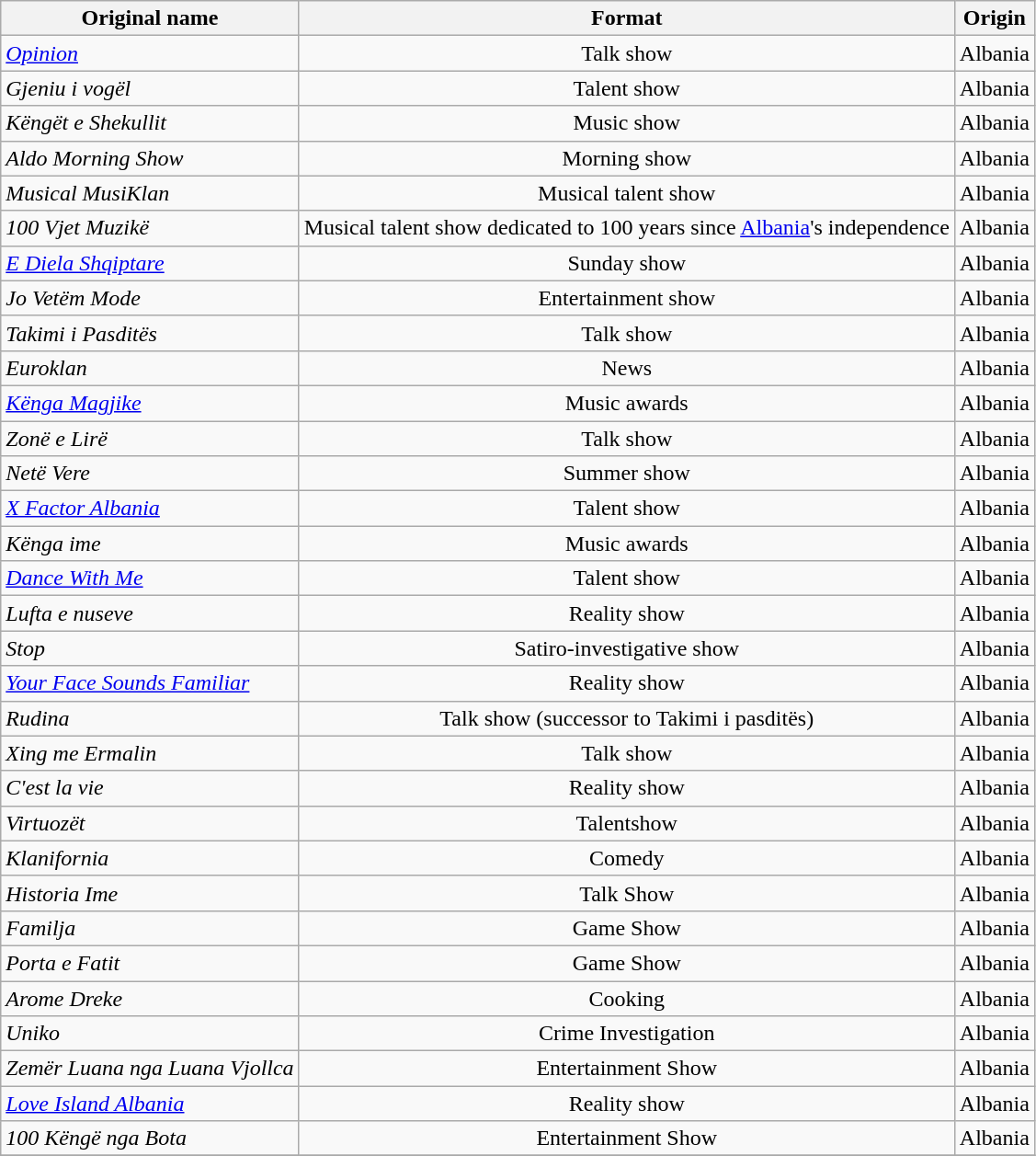<table class="wikitable">
<tr>
<th>Original name</th>
<th>Format</th>
<th>Origin</th>
</tr>
<tr>
<td><em><a href='#'>Opinion</a></em></td>
<td align=center>Talk show</td>
<td align=center>Albania</td>
</tr>
<tr>
<td><em>Gjeniu i vogël</em></td>
<td align=center>Talent show</td>
<td align=center>Albania</td>
</tr>
<tr>
<td><em>Këngët e Shekullit</em></td>
<td align=center>Music show</td>
<td align=center>Albania</td>
</tr>
<tr>
<td><em>Aldo Morning Show</em></td>
<td align=center>Morning show</td>
<td align=center>Albania</td>
</tr>
<tr>
<td><em>Musical MusiKlan</em></td>
<td align=center>Musical talent show</td>
<td align=center>Albania</td>
</tr>
<tr>
<td><em>100 Vjet Muzikë</em></td>
<td align=center>Musical talent show dedicated to 100 years since <a href='#'>Albania</a>'s independence</td>
<td align=center>Albania</td>
</tr>
<tr>
<td><em><a href='#'>E Diela Shqiptare</a></em></td>
<td align=center>Sunday show</td>
<td align=center>Albania</td>
</tr>
<tr>
<td><em>Jo Vetëm Mode</em></td>
<td align=center>Entertainment show</td>
<td align=center>Albania</td>
</tr>
<tr>
<td><em>Takimi i Pasditës</em></td>
<td align=center>Talk show</td>
<td align=center>Albania</td>
</tr>
<tr>
<td><em>Euroklan</em></td>
<td align=center>News</td>
<td align=center>Albania</td>
</tr>
<tr>
<td><em><a href='#'>Kënga Magjike</a></em></td>
<td align=center>Music awards</td>
<td align=center>Albania</td>
</tr>
<tr>
<td><em>Zonë e Lirë</em></td>
<td align=center>Talk show</td>
<td align=center>Albania</td>
</tr>
<tr>
<td><em>Netë Vere</em></td>
<td align=center>Summer show</td>
<td align=center>Albania</td>
</tr>
<tr>
<td><em><a href='#'>X Factor Albania</a></em></td>
<td align=center>Talent show</td>
<td align=center>Albania</td>
</tr>
<tr>
<td><em>Kënga ime</em></td>
<td align=center>Music awards</td>
<td align=center>Albania</td>
</tr>
<tr>
<td><em><a href='#'>Dance With Me</a></em></td>
<td align=center>Talent show</td>
<td align=center>Albania</td>
</tr>
<tr>
<td><em>Lufta e nuseve</em></td>
<td align=center>Reality show</td>
<td align=center>Albania</td>
</tr>
<tr>
<td><em>Stop</em></td>
<td align=center>Satiro-investigative show</td>
<td align="center">Albania</td>
</tr>
<tr>
<td><em><a href='#'>Your Face Sounds Familiar</a></em></td>
<td align=center>Reality show</td>
<td align=center>Albania</td>
</tr>
<tr>
<td><em>Rudina</em></td>
<td align=center>Talk show (successor to Takimi i pasditës)</td>
<td align=center>Albania</td>
</tr>
<tr>
<td><em>Xing me Ermalin</em></td>
<td align=center>Talk show</td>
<td align=center>Albania</td>
</tr>
<tr>
<td><em>C'est la vie</em></td>
<td align=center>Reality show</td>
<td align=center>Albania</td>
</tr>
<tr>
<td><em>Virtuozët</em></td>
<td align=center>Talentshow</td>
<td align=center>Albania</td>
</tr>
<tr>
<td><em>Klanifornia</em></td>
<td align=center>Comedy</td>
<td align=center>Albania</td>
</tr>
<tr>
<td><em>Historia Ime</em></td>
<td align=center>Talk Show</td>
<td align=center>Albania</td>
</tr>
<tr>
<td><em>Familja</em></td>
<td align=center>Game Show</td>
<td align=center>Albania</td>
</tr>
<tr>
<td><em>Porta e Fatit</em></td>
<td align=center>Game Show</td>
<td align=center>Albania</td>
</tr>
<tr>
<td><em>Arome Dreke</em></td>
<td align=center>Cooking</td>
<td align=center>Albania</td>
</tr>
<tr>
<td><em>Uniko</em></td>
<td align=center>Crime Investigation</td>
<td align=center>Albania</td>
</tr>
<tr>
<td><em>Zemër Luana nga Luana Vjollca</em></td>
<td align=center>Entertainment Show</td>
<td align=center>Albania</td>
</tr>
<tr>
<td><em><a href='#'>Love Island Albania</a></em></td>
<td align=center>Reality show</td>
<td align=center>Albania</td>
</tr>
<tr>
<td><em>100 Këngë nga Bota</em></td>
<td align=center>Entertainment Show</td>
<td align=center>Albania</td>
</tr>
<tr>
</tr>
</table>
